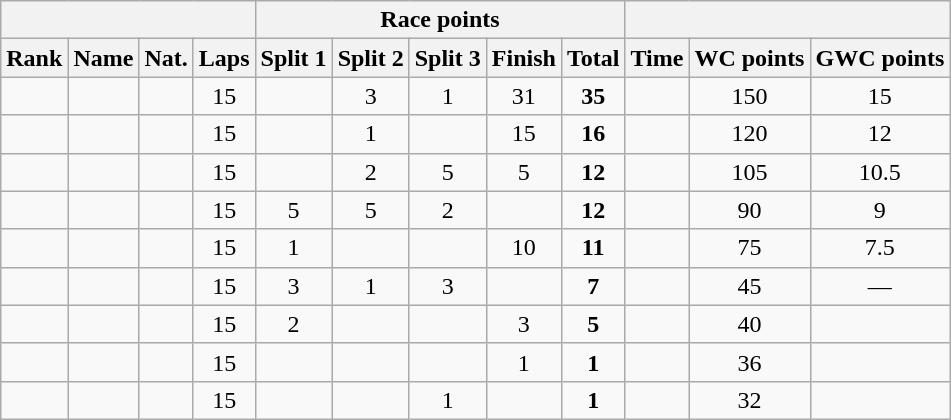<table class="wikitable sortable" style="text-align:center">
<tr>
<th colspan=4></th>
<th colspan=5>Race points</th>
<th colspan=3></th>
</tr>
<tr>
<th>Rank</th>
<th>Name</th>
<th>Nat.</th>
<th>Laps</th>
<th>Split 1</th>
<th>Split 2</th>
<th>Split 3</th>
<th>Finish</th>
<th>Total</th>
<th>Time</th>
<th>WC points</th>
<th>GWC points</th>
</tr>
<tr>
<td></td>
<td align=left></td>
<td></td>
<td>15</td>
<td></td>
<td>3</td>
<td>1</td>
<td>31</td>
<td><strong>35</strong></td>
<td></td>
<td>150</td>
<td>15</td>
</tr>
<tr>
<td></td>
<td align=left></td>
<td></td>
<td>15</td>
<td></td>
<td>1</td>
<td></td>
<td>15</td>
<td><strong>16</strong></td>
<td></td>
<td>120</td>
<td>12</td>
</tr>
<tr>
<td></td>
<td align=left></td>
<td></td>
<td>15</td>
<td></td>
<td>2</td>
<td>5</td>
<td>5</td>
<td><strong>12</strong></td>
<td></td>
<td>105</td>
<td>10.5</td>
</tr>
<tr>
<td></td>
<td align=left></td>
<td></td>
<td>15</td>
<td>5</td>
<td>5</td>
<td>2</td>
<td></td>
<td><strong>12</strong></td>
<td></td>
<td>90</td>
<td>9</td>
</tr>
<tr>
<td></td>
<td align=left></td>
<td></td>
<td>15</td>
<td>1</td>
<td></td>
<td></td>
<td>10</td>
<td><strong>11</strong></td>
<td></td>
<td>75</td>
<td>7.5</td>
</tr>
<tr>
<td></td>
<td align=left></td>
<td></td>
<td>15</td>
<td>3</td>
<td>1</td>
<td>3</td>
<td></td>
<td><strong>7</strong></td>
<td></td>
<td>45</td>
<td>—</td>
</tr>
<tr>
<td></td>
<td align=left></td>
<td></td>
<td>15</td>
<td>2</td>
<td></td>
<td></td>
<td>3</td>
<td><strong>5</strong></td>
<td></td>
<td>40</td>
<td></td>
</tr>
<tr>
<td></td>
<td align=left></td>
<td></td>
<td>15</td>
<td></td>
<td></td>
<td></td>
<td>1</td>
<td><strong>1</strong></td>
<td></td>
<td>36</td>
<td></td>
</tr>
<tr>
<td></td>
<td align=left></td>
<td></td>
<td>15</td>
<td></td>
<td></td>
<td>1</td>
<td></td>
<td><strong>1</strong></td>
<td></td>
<td>32</td>
<td></td>
</tr>
</table>
